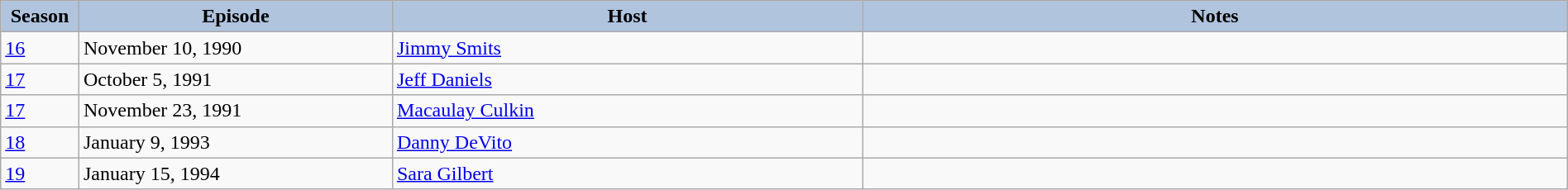<table class="wikitable" style="width:100%;">
<tr>
<th style="background:#B0C4DE;" width="5%">Season</th>
<th style="background:#B0C4DE;" width="20%">Episode</th>
<th style="background:#B0C4DE;" width="30%">Host</th>
<th style="background:#B0C4DE;" width="45%">Notes</th>
</tr>
<tr>
<td><a href='#'>16</a></td>
<td>November 10, 1990</td>
<td><a href='#'>Jimmy Smits</a></td>
<td></td>
</tr>
<tr>
<td><a href='#'>17</a></td>
<td>October 5, 1991</td>
<td><a href='#'>Jeff Daniels</a></td>
<td></td>
</tr>
<tr>
<td><a href='#'>17</a></td>
<td>November 23, 1991</td>
<td><a href='#'>Macaulay Culkin</a></td>
<td></td>
</tr>
<tr>
<td><a href='#'>18</a></td>
<td>January 9, 1993</td>
<td><a href='#'>Danny DeVito</a></td>
<td></td>
</tr>
<tr>
<td><a href='#'>19</a></td>
<td>January 15, 1994</td>
<td><a href='#'>Sara Gilbert</a></td>
<td></td>
</tr>
</table>
